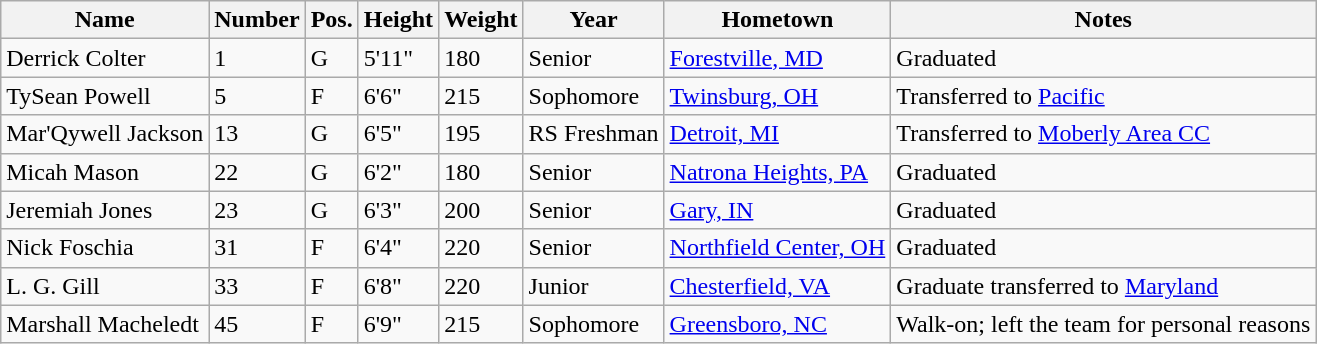<table class="wikitable sortable" border="1">
<tr>
<th>Name</th>
<th>Number</th>
<th>Pos.</th>
<th>Height</th>
<th>Weight</th>
<th>Year</th>
<th>Hometown</th>
<th class="unsortable">Notes</th>
</tr>
<tr>
<td>Derrick Colter</td>
<td>1</td>
<td>G</td>
<td>5'11"</td>
<td>180</td>
<td>Senior</td>
<td><a href='#'>Forestville, MD</a></td>
<td>Graduated</td>
</tr>
<tr>
<td>TySean Powell</td>
<td>5</td>
<td>F</td>
<td>6'6"</td>
<td>215</td>
<td>Sophomore</td>
<td><a href='#'>Twinsburg, OH</a></td>
<td>Transferred to <a href='#'>Pacific</a></td>
</tr>
<tr>
<td>Mar'Qywell Jackson</td>
<td>13</td>
<td>G</td>
<td>6'5"</td>
<td>195</td>
<td>RS Freshman</td>
<td><a href='#'>Detroit, MI</a></td>
<td>Transferred to <a href='#'>Moberly Area CC</a></td>
</tr>
<tr>
<td>Micah Mason</td>
<td>22</td>
<td>G</td>
<td>6'2"</td>
<td>180</td>
<td>Senior</td>
<td><a href='#'>Natrona Heights, PA</a></td>
<td>Graduated</td>
</tr>
<tr>
<td>Jeremiah Jones</td>
<td>23</td>
<td>G</td>
<td>6'3"</td>
<td>200</td>
<td>Senior</td>
<td><a href='#'>Gary, IN</a></td>
<td>Graduated</td>
</tr>
<tr>
<td>Nick Foschia</td>
<td>31</td>
<td>F</td>
<td>6'4"</td>
<td>220</td>
<td>Senior</td>
<td><a href='#'>Northfield Center, OH</a></td>
<td>Graduated</td>
</tr>
<tr>
<td>L. G. Gill</td>
<td>33</td>
<td>F</td>
<td>6'8"</td>
<td>220</td>
<td>Junior</td>
<td><a href='#'>Chesterfield, VA</a></td>
<td>Graduate transferred to <a href='#'>Maryland</a></td>
</tr>
<tr>
<td>Marshall Macheledt</td>
<td>45</td>
<td>F</td>
<td>6'9"</td>
<td>215</td>
<td>Sophomore</td>
<td><a href='#'>Greensboro, NC</a></td>
<td>Walk-on; left the team for personal reasons</td>
</tr>
</table>
